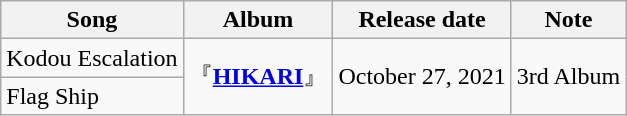<table class="wikitable">
<tr>
<th>Song</th>
<th>Album</th>
<th>Release date</th>
<th>Note</th>
</tr>
<tr>
<td>Kodou Escalation</td>
<td rowspan="2">『<strong><a href='#'>HIKARI</a></strong>』</td>
<td rowspan="2">October 27, 2021</td>
<td rowspan="2">3rd Album</td>
</tr>
<tr>
<td>Flag Ship</td>
</tr>
</table>
